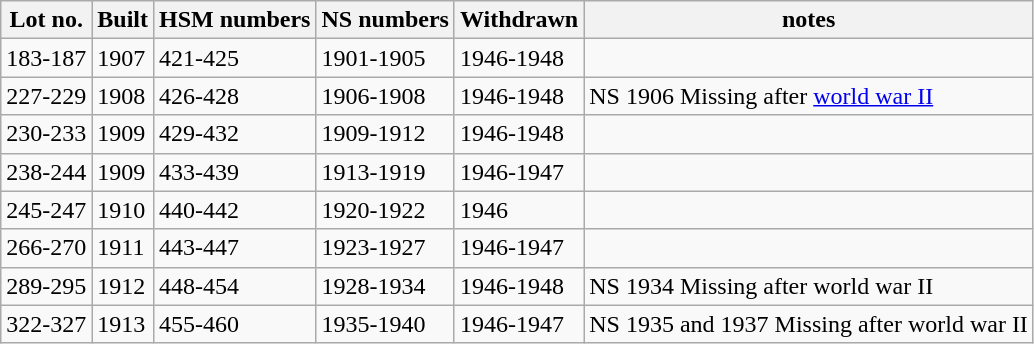<table class="wikitable" style="float">
<tr>
<th>Lot no.</th>
<th>Built</th>
<th>HSM numbers</th>
<th>NS numbers</th>
<th>Withdrawn</th>
<th>notes</th>
</tr>
<tr>
<td>183-187</td>
<td>1907</td>
<td>421-425</td>
<td>1901-1905</td>
<td>1946-1948</td>
<td></td>
</tr>
<tr>
<td>227-229</td>
<td>1908</td>
<td>426-428</td>
<td>1906-1908</td>
<td>1946-1948</td>
<td>NS 1906 Missing after <a href='#'>world war II</a></td>
</tr>
<tr>
<td>230-233</td>
<td>1909</td>
<td>429-432</td>
<td>1909-1912</td>
<td>1946-1948</td>
<td></td>
</tr>
<tr>
<td>238-244</td>
<td>1909</td>
<td>433-439</td>
<td>1913-1919</td>
<td>1946-1947</td>
<td></td>
</tr>
<tr>
<td>245-247</td>
<td>1910</td>
<td>440-442</td>
<td>1920-1922</td>
<td>1946</td>
<td></td>
</tr>
<tr>
<td>266-270</td>
<td>1911</td>
<td>443-447</td>
<td>1923-1927</td>
<td>1946-1947</td>
<td></td>
</tr>
<tr>
<td>289-295</td>
<td>1912</td>
<td>448-454</td>
<td>1928-1934</td>
<td>1946-1948</td>
<td>NS 1934 Missing after world war II</td>
</tr>
<tr>
<td>322-327</td>
<td>1913</td>
<td>455-460</td>
<td>1935-1940</td>
<td>1946-1947</td>
<td>NS 1935 and 1937 Missing after world war II</td>
</tr>
</table>
